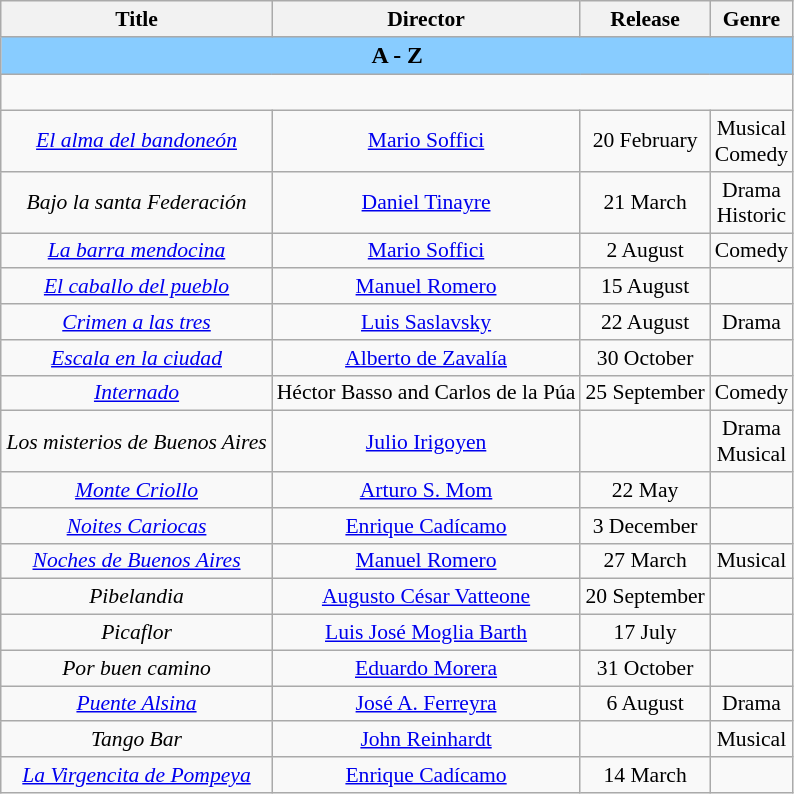<table class="wikitable" style="margin:1em 0 1em 1em; text-align: center; font-size: 90%;">
<tr>
<th scope="col">Title</th>
<th scope="col">Director</th>
<th scope="col">Release</th>
<th scope="col">Genre</th>
</tr>
<tr>
<th colspan="4" style="background-color:#88ccff; font-size:110%;"><strong>A  -  Z</strong></th>
</tr>
<tr style="height:24px">
</tr>
<tr>
<td><em><a href='#'>El alma del bandoneón</a></em></td>
<td><a href='#'>Mario Soffici</a></td>
<td>20 February</td>
<td>Musical<br>Comedy</td>
</tr>
<tr>
<td><em>Bajo la santa Federación</em></td>
<td><a href='#'>Daniel Tinayre</a></td>
<td>21 March</td>
<td>Drama<br>Historic</td>
</tr>
<tr>
<td><em><a href='#'>La barra mendocina</a></em></td>
<td><a href='#'>Mario Soffici</a></td>
<td>2 August</td>
<td>Comedy</td>
</tr>
<tr>
<td><em><a href='#'>El caballo del pueblo</a></em></td>
<td><a href='#'>Manuel Romero</a></td>
<td>15 August</td>
<td></td>
</tr>
<tr>
<td><em><a href='#'>Crimen a las tres</a></em></td>
<td><a href='#'>Luis Saslavsky</a></td>
<td>22 August</td>
<td>Drama</td>
</tr>
<tr>
<td><em><a href='#'>Escala en la ciudad</a></em></td>
<td><a href='#'>Alberto de Zavalía</a></td>
<td>30 October</td>
<td></td>
</tr>
<tr>
<td><em><a href='#'>Internado</a></em></td>
<td>Héctor Basso and Carlos de la Púa</td>
<td>25 September</td>
<td>Comedy</td>
</tr>
<tr>
<td><em>Los misterios de Buenos Aires</em></td>
<td><a href='#'>Julio Irigoyen</a></td>
<td></td>
<td>Drama<br>Musical</td>
</tr>
<tr>
<td><em><a href='#'>Monte Criollo</a></em></td>
<td><a href='#'>Arturo S. Mom</a></td>
<td>22 May</td>
<td></td>
</tr>
<tr>
<td><em><a href='#'>Noites Cariocas</a></em></td>
<td><a href='#'>Enrique Cadícamo</a></td>
<td>3 December</td>
<td></td>
</tr>
<tr>
<td><em><a href='#'>Noches de Buenos Aires</a></em></td>
<td><a href='#'>Manuel Romero</a></td>
<td>27 March</td>
<td>Musical</td>
</tr>
<tr>
<td><em>Pibelandia</em></td>
<td><a href='#'>Augusto César Vatteone</a></td>
<td>20 September</td>
<td></td>
</tr>
<tr>
<td><em>Picaflor</em></td>
<td><a href='#'>Luis José Moglia Barth</a></td>
<td>17 July</td>
<td></td>
</tr>
<tr>
<td><em>Por buen camino</em></td>
<td><a href='#'>Eduardo Morera</a></td>
<td>31 October</td>
<td></td>
</tr>
<tr>
<td><em><a href='#'>Puente Alsina</a></em></td>
<td><a href='#'>José A. Ferreyra</a></td>
<td>6 August</td>
<td>Drama</td>
</tr>
<tr>
<td><em>Tango Bar</em></td>
<td><a href='#'>John Reinhardt</a></td>
<td></td>
<td>Musical</td>
</tr>
<tr>
<td><em><a href='#'>La Virgencita de Pompeya</a></em></td>
<td><a href='#'>Enrique Cadícamo</a></td>
<td>14 March</td>
<td></td>
</tr>
</table>
